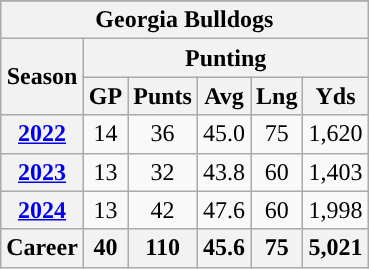<table class=wikitable style="text-align:center;">
<tr College statistics>
</tr>
<tr>
<th colspan="7">Georgia Bulldogs</th>
</tr>
<tr>
<th rowspan="2">Season</th>
<th colspan="5">Punting</th>
</tr>
<tr>
<th>GP</th>
<th>Punts</th>
<th>Avg</th>
<th>Lng</th>
<th>Yds</th>
</tr>
<tr>
<th><a href='#'>2022</a></th>
<td>14</td>
<td>36</td>
<td>45.0</td>
<td>75</td>
<td>1,620</td>
</tr>
<tr>
<th><a href='#'>2023</a></th>
<td>13</td>
<td>32</td>
<td>43.8</td>
<td>60</td>
<td>1,403</td>
</tr>
<tr>
<th><a href='#'>2024</a></th>
<td>13</td>
<td>42</td>
<td>47.6</td>
<td>60</td>
<td>1,998</td>
</tr>
<tr>
<th>Career</th>
<th>40</th>
<th>110</th>
<th>45.6</th>
<th>75</th>
<th>5,021</th>
</tr>
</table>
